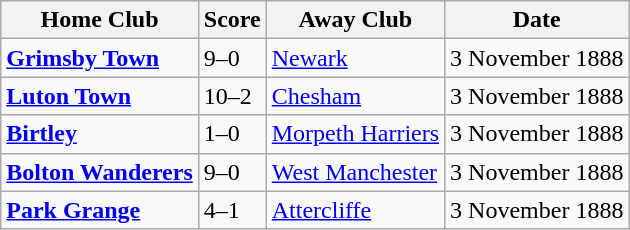<table class="wikitable">
<tr>
<th>Home Club</th>
<th>Score</th>
<th>Away Club</th>
<th>Date</th>
</tr>
<tr>
<td><strong><a href='#'>Grimsby Town</a></strong></td>
<td>9–0</td>
<td><a href='#'>Newark</a></td>
<td>3 November 1888</td>
</tr>
<tr>
<td><strong><a href='#'>Luton Town</a></strong></td>
<td>10–2</td>
<td><a href='#'>Chesham</a></td>
<td>3 November 1888</td>
</tr>
<tr>
<td><strong><a href='#'>Birtley</a></strong></td>
<td>1–0</td>
<td><a href='#'>Morpeth Harriers</a></td>
<td>3 November 1888</td>
</tr>
<tr>
<td><strong><a href='#'>Bolton Wanderers</a></strong></td>
<td>9–0</td>
<td><a href='#'>West Manchester</a></td>
<td>3 November 1888</td>
</tr>
<tr>
<td><strong><a href='#'>Park Grange</a></strong></td>
<td>4–1</td>
<td><a href='#'>Attercliffe</a></td>
<td>3 November 1888</td>
</tr>
</table>
